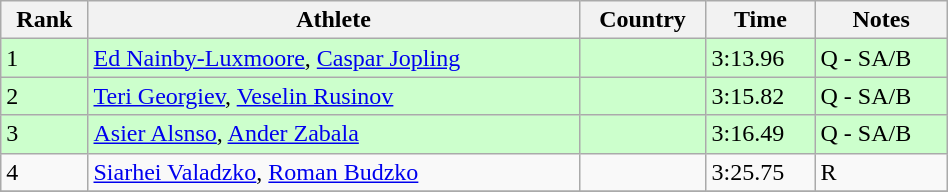<table class="wikitable" width=50%>
<tr>
<th>Rank</th>
<th>Athlete</th>
<th>Country</th>
<th>Time</th>
<th>Notes</th>
</tr>
<tr bgcolor=ccffcc>
<td>1</td>
<td><a href='#'>Ed Nainby-Luxmoore</a>, <a href='#'>Caspar Jopling</a></td>
<td></td>
<td>3:13.96</td>
<td>Q - SA/B</td>
</tr>
<tr bgcolor=ccffcc>
<td>2</td>
<td><a href='#'>Teri Georgiev</a>, <a href='#'>Veselin Rusinov</a></td>
<td></td>
<td>3:15.82</td>
<td>Q - SA/B</td>
</tr>
<tr bgcolor=ccffcc>
<td>3</td>
<td><a href='#'>Asier Alsnso</a>, <a href='#'>Ander Zabala</a></td>
<td></td>
<td>3:16.49</td>
<td>Q - SA/B</td>
</tr>
<tr>
<td>4</td>
<td><a href='#'>Siarhei Valadzko</a>, <a href='#'>Roman Budzko</a></td>
<td></td>
<td>3:25.75</td>
<td>R</td>
</tr>
<tr>
</tr>
</table>
